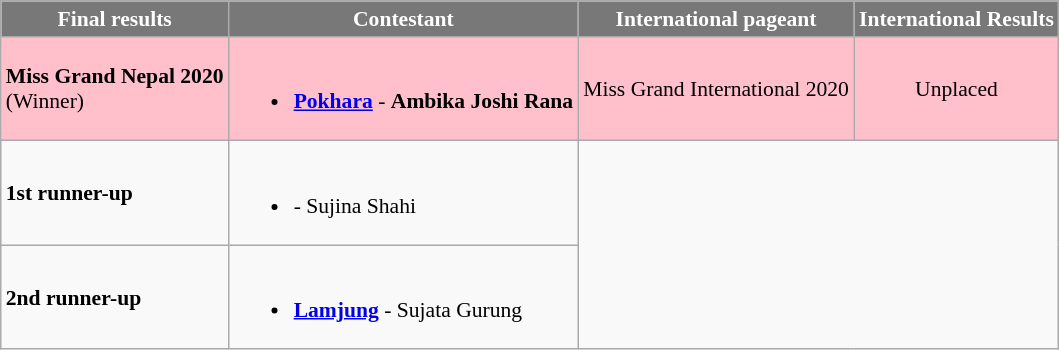<table class="wikitable sortable" style="font-size: 90%">
<tr>
<th style="background-color:#787878;color:#FFFFFF;">Final results</th>
<th style="background-color:#787878;color:#FFFFFF;">Contestant</th>
<th style="background-color:#787878;color:#FFFFFF;">International pageant</th>
<th style="background-color:#787878;color:#FFFFFF;">International Results</th>
</tr>
<tr>
<td style="background:pink;"><strong>Miss Grand Nepal 2020</strong><br>(Winner)</td>
<td style="background:pink;"><br><ul><li><strong> <a href='#'>Pokhara</a></strong> - <strong>Ambika Joshi Rana</strong></li></ul></td>
<td style="background:pink; text-align:center;">Miss Grand International 2020</td>
<td style="background:pink; text-align:center;">Unplaced</td>
</tr>
<tr>
<td><strong>1st runner-up</strong></td>
<td><br><ul><li><strong></strong> - Sujina Shahi</li></ul></td>
</tr>
<tr>
<td><strong>2nd runner-up</strong></td>
<td><br><ul><li><strong> <a href='#'>Lamjung</a></strong> - Sujata Gurung</li></ul></td>
</tr>
</table>
